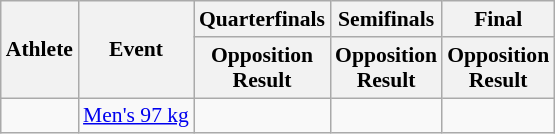<table class="wikitable" border="1" style="font-size:90%">
<tr>
<th rowspan=2>Athlete</th>
<th rowspan=2>Event</th>
<th>Quarterfinals</th>
<th>Semifinals</th>
<th>Final</th>
</tr>
<tr>
<th>Opposition<br>Result</th>
<th>Opposition<br>Result</th>
<th>Opposition<br>Result</th>
</tr>
<tr align=center>
<td align=left></td>
<td align=left><a href='#'>Men's 97 kg</a></td>
<td></td>
<td></td>
<td></td>
</tr>
</table>
